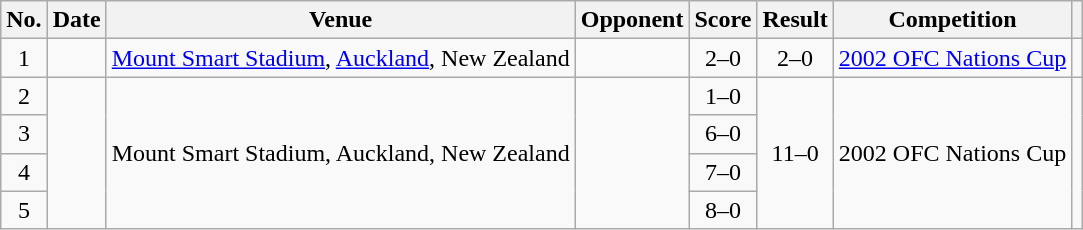<table class="wikitable sortable">
<tr>
<th scope="col">No.</th>
<th scope="col">Date</th>
<th scope="col">Venue</th>
<th scope="col">Opponent</th>
<th scope="col">Score</th>
<th scope="col">Result</th>
<th scope="col">Competition</th>
<th scope="col" class="unsortable"></th>
</tr>
<tr>
<td style="text-align:center">1</td>
<td></td>
<td><a href='#'>Mount Smart Stadium</a>, <a href='#'>Auckland</a>, New Zealand</td>
<td></td>
<td style="text-align:center">2–0</td>
<td style="text-align:center">2–0</td>
<td><a href='#'>2002 OFC Nations Cup</a></td>
<td></td>
</tr>
<tr>
<td style="text-align:center">2</td>
<td rowspan="4"></td>
<td rowspan="4">Mount Smart Stadium, Auckland, New Zealand</td>
<td rowspan="4"></td>
<td style="text-align:center">1–0</td>
<td rowspan="4" style="text-align:center">11–0</td>
<td rowspan="4">2002 OFC Nations Cup</td>
<td rowspan="4"></td>
</tr>
<tr>
<td style="text-align:center">3</td>
<td style="text-align:center">6–0</td>
</tr>
<tr>
<td style="text-align:center">4</td>
<td style="text-align:center">7–0</td>
</tr>
<tr>
<td style="text-align:center">5</td>
<td style="text-align:center">8–0</td>
</tr>
</table>
